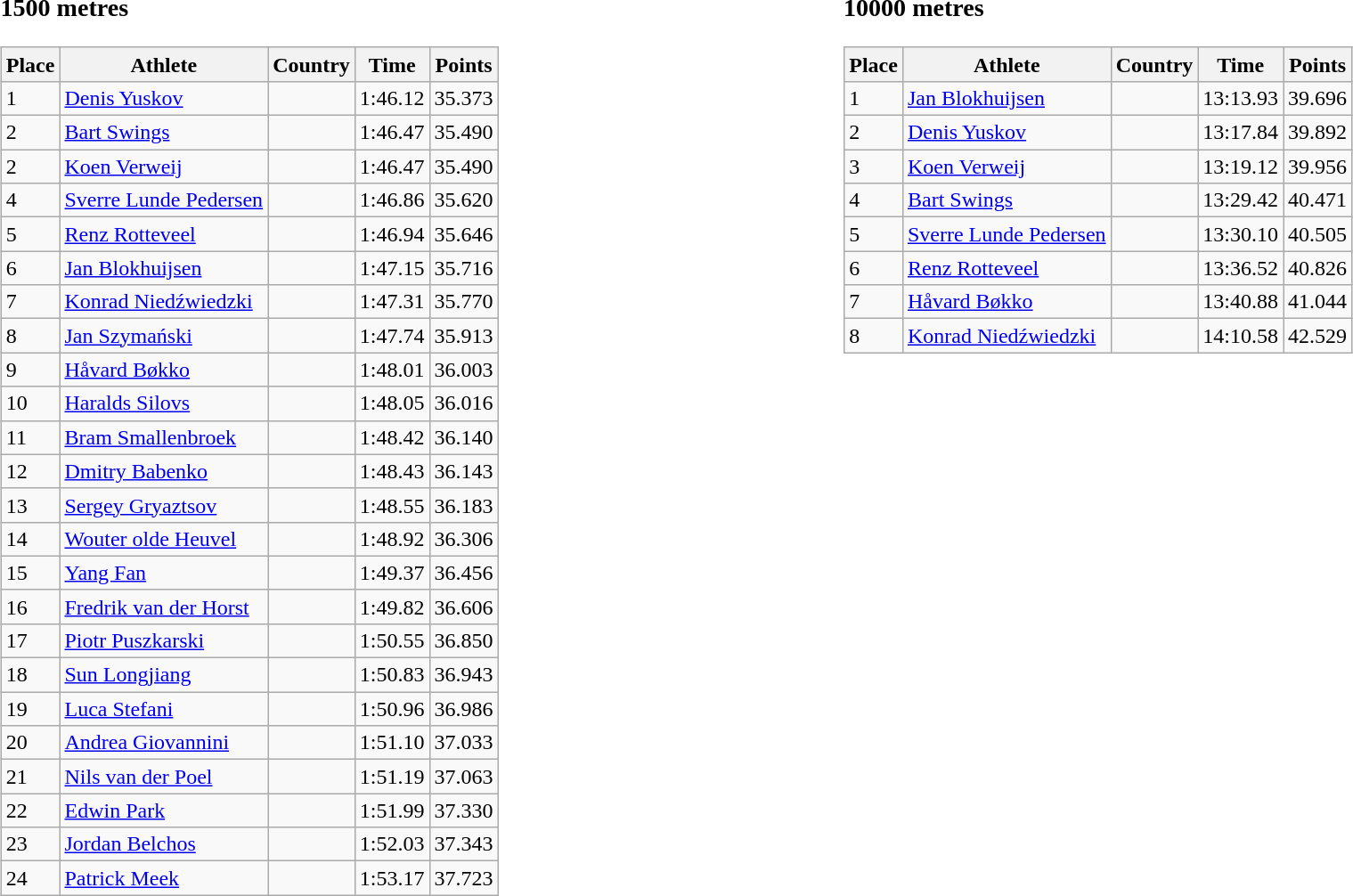<table width=100%>
<tr>
<td width=50% align=left valign=top><br><h3>1500 metres</h3><table class="wikitable">
<tr>
<th>Place</th>
<th>Athlete</th>
<th>Country</th>
<th>Time</th>
<th>Points</th>
</tr>
<tr>
<td>1</td>
<td align=left><a href='#'>Denis Yuskov</a></td>
<td align=left></td>
<td>1:46.12</td>
<td>35.373</td>
</tr>
<tr>
<td>2</td>
<td align=left><a href='#'>Bart Swings</a></td>
<td align=left></td>
<td>1:46.47</td>
<td>35.490</td>
</tr>
<tr>
<td>2</td>
<td align=left><a href='#'>Koen Verweij</a></td>
<td align=left></td>
<td>1:46.47</td>
<td>35.490</td>
</tr>
<tr>
<td>4</td>
<td align=left><a href='#'>Sverre Lunde Pedersen</a></td>
<td align=left></td>
<td>1:46.86</td>
<td>35.620</td>
</tr>
<tr>
<td>5</td>
<td align=left><a href='#'>Renz Rotteveel</a></td>
<td align=left></td>
<td>1:46.94</td>
<td>35.646</td>
</tr>
<tr>
<td>6</td>
<td align=left><a href='#'>Jan Blokhuijsen</a></td>
<td align=left></td>
<td>1:47.15</td>
<td>35.716</td>
</tr>
<tr>
<td>7</td>
<td align=left><a href='#'>Konrad Niedźwiedzki</a></td>
<td align=left></td>
<td>1:47.31</td>
<td>35.770</td>
</tr>
<tr>
<td>8</td>
<td align=left><a href='#'>Jan Szymański</a></td>
<td align=left></td>
<td>1:47.74</td>
<td>35.913</td>
</tr>
<tr>
<td>9</td>
<td align=left><a href='#'>Håvard Bøkko</a></td>
<td align=left></td>
<td>1:48.01</td>
<td>36.003</td>
</tr>
<tr>
<td>10</td>
<td align=left><a href='#'>Haralds Silovs</a></td>
<td align=left></td>
<td>1:48.05</td>
<td>36.016</td>
</tr>
<tr>
<td>11</td>
<td align=left><a href='#'>Bram Smallenbroek</a></td>
<td align=left></td>
<td>1:48.42</td>
<td>36.140</td>
</tr>
<tr>
<td>12</td>
<td align=left><a href='#'>Dmitry Babenko</a></td>
<td align=left></td>
<td>1:48.43</td>
<td>36.143</td>
</tr>
<tr>
<td>13</td>
<td align=left><a href='#'>Sergey Gryaztsov</a></td>
<td align=left></td>
<td>1:48.55</td>
<td>36.183</td>
</tr>
<tr>
<td>14</td>
<td align=left><a href='#'>Wouter olde Heuvel</a></td>
<td align=left></td>
<td>1:48.92</td>
<td>36.306</td>
</tr>
<tr>
<td>15</td>
<td align=left><a href='#'>Yang Fan</a></td>
<td align=left></td>
<td>1:49.37</td>
<td>36.456</td>
</tr>
<tr>
<td>16</td>
<td align=left><a href='#'>Fredrik van der Horst</a></td>
<td align=left></td>
<td>1:49.82</td>
<td>36.606</td>
</tr>
<tr>
<td>17</td>
<td align=left><a href='#'>Piotr Puszkarski</a></td>
<td align=left></td>
<td>1:50.55</td>
<td>36.850</td>
</tr>
<tr>
<td>18</td>
<td align=left><a href='#'>Sun Longjiang</a></td>
<td align=left></td>
<td>1:50.83</td>
<td>36.943</td>
</tr>
<tr>
<td>19</td>
<td align=left><a href='#'>Luca Stefani</a></td>
<td align=left></td>
<td>1:50.96</td>
<td>36.986</td>
</tr>
<tr>
<td>20</td>
<td align=left><a href='#'>Andrea Giovannini</a></td>
<td align=left></td>
<td>1:51.10</td>
<td>37.033</td>
</tr>
<tr>
<td>21</td>
<td align=left><a href='#'>Nils van der Poel</a></td>
<td align=left></td>
<td>1:51.19</td>
<td>37.063</td>
</tr>
<tr>
<td>22</td>
<td align=left><a href='#'>Edwin Park</a></td>
<td align=left></td>
<td>1:51.99</td>
<td>37.330</td>
</tr>
<tr>
<td>23</td>
<td align=left><a href='#'>Jordan Belchos</a></td>
<td align=left></td>
<td>1:52.03</td>
<td>37.343</td>
</tr>
<tr>
<td>24</td>
<td align=left><a href='#'>Patrick Meek</a></td>
<td align=left></td>
<td>1:53.17</td>
<td>37.723</td>
</tr>
</table>
</td>
<td width=50% align=left valign=top><br><h3>10000 metres</h3><table class="wikitable">
<tr>
<th>Place</th>
<th>Athlete</th>
<th>Country</th>
<th>Time</th>
<th>Points</th>
</tr>
<tr>
<td>1</td>
<td align=left><a href='#'>Jan Blokhuijsen</a></td>
<td align=left></td>
<td>13:13.93</td>
<td>39.696</td>
</tr>
<tr>
<td>2</td>
<td align=left><a href='#'>Denis Yuskov</a></td>
<td align=left></td>
<td>13:17.84</td>
<td>39.892</td>
</tr>
<tr>
<td>3</td>
<td align=left><a href='#'>Koen Verweij</a></td>
<td align=left></td>
<td>13:19.12</td>
<td>39.956</td>
</tr>
<tr>
<td>4</td>
<td align=left><a href='#'>Bart Swings</a></td>
<td align=left></td>
<td>13:29.42</td>
<td>40.471</td>
</tr>
<tr>
<td>5</td>
<td align=left><a href='#'>Sverre Lunde Pedersen</a></td>
<td align=left></td>
<td>13:30.10</td>
<td>40.505</td>
</tr>
<tr>
<td>6</td>
<td align=left><a href='#'>Renz Rotteveel</a></td>
<td align=left></td>
<td>13:36.52</td>
<td>40.826</td>
</tr>
<tr>
<td>7</td>
<td align=left><a href='#'>Håvard Bøkko</a></td>
<td align=left></td>
<td>13:40.88</td>
<td>41.044</td>
</tr>
<tr>
<td>8</td>
<td align=left><a href='#'>Konrad Niedźwiedzki</a></td>
<td align=left></td>
<td>14:10.58</td>
<td>42.529</td>
</tr>
</table>
</td>
</tr>
</table>
